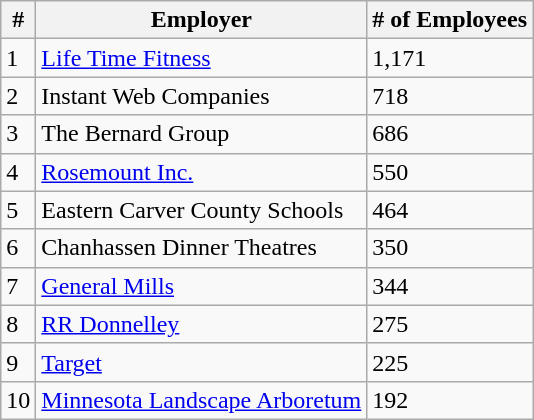<table class="wikitable">
<tr>
<th>#</th>
<th>Employer</th>
<th># of Employees</th>
</tr>
<tr>
<td>1</td>
<td><a href='#'>Life Time Fitness</a></td>
<td>1,171</td>
</tr>
<tr>
<td>2</td>
<td>Instant Web Companies</td>
<td>718</td>
</tr>
<tr>
<td>3</td>
<td>The Bernard Group</td>
<td>686</td>
</tr>
<tr>
<td>4</td>
<td><a href='#'>Rosemount Inc.</a></td>
<td>550</td>
</tr>
<tr>
<td>5</td>
<td>Eastern Carver County Schools</td>
<td>464</td>
</tr>
<tr>
<td>6</td>
<td>Chanhassen Dinner Theatres</td>
<td>350</td>
</tr>
<tr>
<td>7</td>
<td><a href='#'>General Mills</a></td>
<td>344</td>
</tr>
<tr>
<td>8</td>
<td><a href='#'>RR Donnelley</a></td>
<td>275</td>
</tr>
<tr>
<td>9</td>
<td><a href='#'>Target</a></td>
<td>225</td>
</tr>
<tr>
<td>10</td>
<td><a href='#'>Minnesota Landscape Arboretum</a></td>
<td>192</td>
</tr>
</table>
